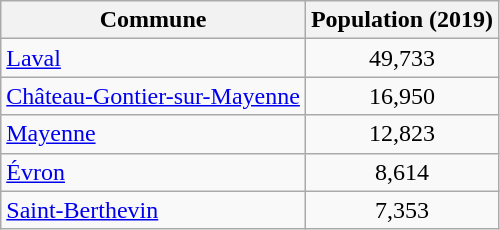<table class=wikitable>
<tr>
<th>Commune</th>
<th>Population (2019)</th>
</tr>
<tr>
<td><a href='#'>Laval</a></td>
<td style="text-align: center;">49,733</td>
</tr>
<tr>
<td><a href='#'>Château-Gontier-sur-Mayenne</a></td>
<td style="text-align: center;">16,950</td>
</tr>
<tr>
<td><a href='#'>Mayenne</a></td>
<td style="text-align: center;">12,823</td>
</tr>
<tr>
<td><a href='#'>Évron</a></td>
<td style="text-align: center;">8,614</td>
</tr>
<tr>
<td><a href='#'>Saint-Berthevin</a></td>
<td style="text-align: center;">7,353</td>
</tr>
</table>
